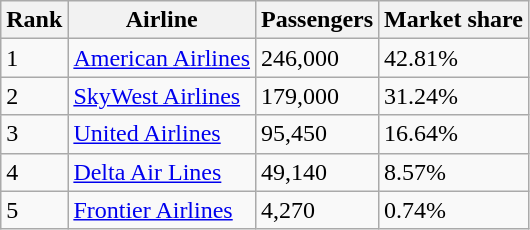<table class="wikitable">
<tr>
<th>Rank</th>
<th>Airline</th>
<th>Passengers</th>
<th>Market share</th>
</tr>
<tr>
<td>1</td>
<td><a href='#'>American Airlines</a></td>
<td>246,000</td>
<td>42.81%</td>
</tr>
<tr>
<td>2</td>
<td><a href='#'>SkyWest Airlines</a></td>
<td>179,000</td>
<td>31.24%</td>
</tr>
<tr>
<td>3</td>
<td><a href='#'>United Airlines</a></td>
<td>95,450</td>
<td>16.64%</td>
</tr>
<tr>
<td>4</td>
<td><a href='#'>Delta Air Lines</a></td>
<td>49,140</td>
<td>8.57%</td>
</tr>
<tr>
<td>5</td>
<td><a href='#'>Frontier Airlines</a></td>
<td>4,270</td>
<td>0.74%</td>
</tr>
</table>
